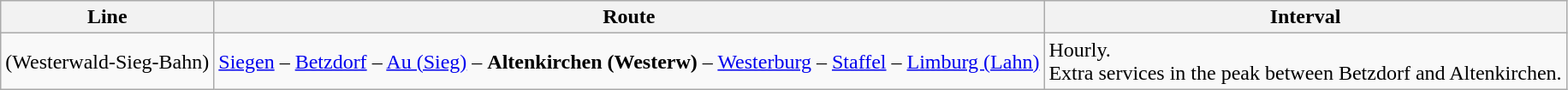<table class="wikitable">
<tr>
<th>Line</th>
<th>Route</th>
<th>Interval</th>
</tr>
<tr>
<td> (Westerwald-Sieg-Bahn)</td>
<td><a href='#'>Siegen</a> – <a href='#'>Betzdorf</a> – <a href='#'>Au (Sieg)</a> – <strong>Altenkirchen (Westerw)</strong> – <a href='#'>Westerburg</a> – <a href='#'>Staffel</a> – <a href='#'>Limburg (Lahn)</a></td>
<td>Hourly.<br>Extra services in the peak between Betzdorf and Altenkirchen.</td>
</tr>
</table>
